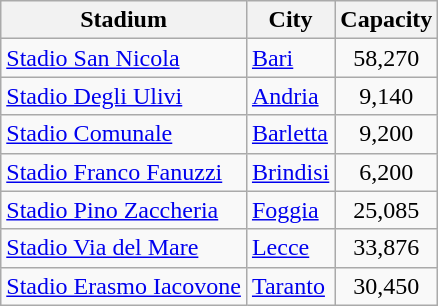<table class="wikitable">
<tr>
<th>Stadium</th>
<th>City</th>
<th>Capacity</th>
</tr>
<tr>
<td><a href='#'>Stadio San Nicola</a></td>
<td><a href='#'>Bari</a></td>
<td align="center">58,270</td>
</tr>
<tr>
<td><a href='#'>Stadio Degli Ulivi</a></td>
<td><a href='#'>Andria</a></td>
<td align="center">9,140</td>
</tr>
<tr>
<td><a href='#'>Stadio Comunale</a></td>
<td><a href='#'>Barletta</a></td>
<td align="center">9,200</td>
</tr>
<tr>
<td><a href='#'>Stadio Franco Fanuzzi</a></td>
<td><a href='#'>Brindisi</a></td>
<td align="center">6,200</td>
</tr>
<tr>
<td><a href='#'>Stadio Pino Zaccheria</a></td>
<td><a href='#'>Foggia</a></td>
<td align="center">25,085</td>
</tr>
<tr>
<td><a href='#'>Stadio Via del Mare</a></td>
<td><a href='#'>Lecce</a></td>
<td align="center">33,876</td>
</tr>
<tr>
<td><a href='#'>Stadio Erasmo Iacovone</a></td>
<td><a href='#'>Taranto</a></td>
<td align="center">30,450</td>
</tr>
</table>
